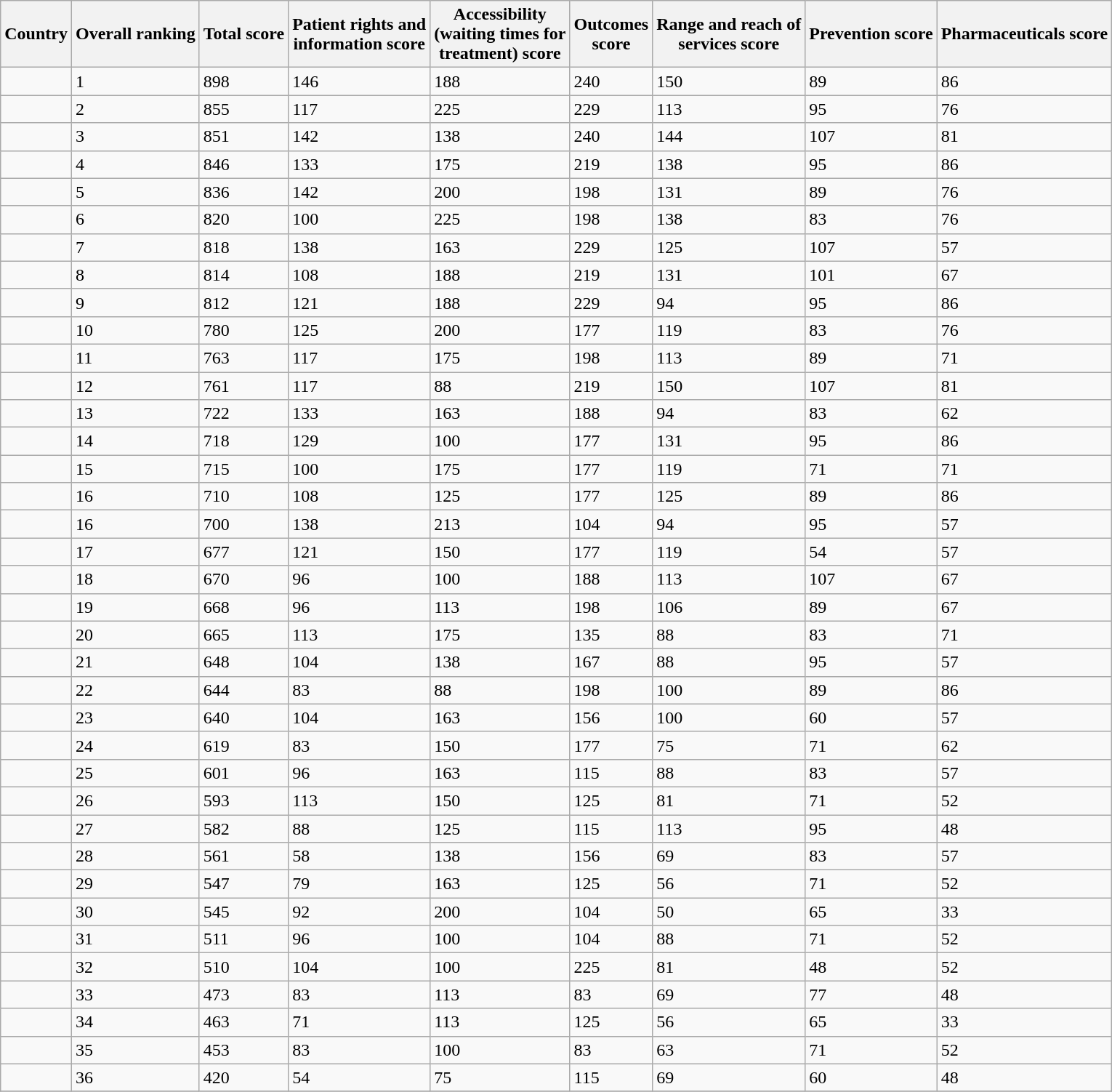<table class="wikitable sortable">
<tr>
<th>Country</th>
<th>Overall ranking</th>
<th>Total score</th>
<th>Patient rights and<br> information score</th>
<th>Accessibility<br> (waiting times for<br> treatment) score</th>
<th>Outcomes<br> score</th>
<th>Range and reach of<br> services score</th>
<th>Prevention score</th>
<th>Pharmaceuticals score</th>
</tr>
<tr>
<td></td>
<td>1</td>
<td>898</td>
<td>146</td>
<td>188</td>
<td>240</td>
<td>150</td>
<td>89</td>
<td>86</td>
</tr>
<tr>
<td></td>
<td>2</td>
<td>855</td>
<td>117</td>
<td>225</td>
<td>229</td>
<td>113</td>
<td>95</td>
<td>76</td>
</tr>
<tr>
<td></td>
<td>3</td>
<td>851</td>
<td>142</td>
<td>138</td>
<td>240</td>
<td>144</td>
<td>107</td>
<td>81</td>
</tr>
<tr>
<td></td>
<td>4</td>
<td>846</td>
<td>133</td>
<td>175</td>
<td>219</td>
<td>138</td>
<td>95</td>
<td>86</td>
</tr>
<tr>
<td></td>
<td>5</td>
<td>836</td>
<td>142</td>
<td>200</td>
<td>198</td>
<td>131</td>
<td>89</td>
<td>76</td>
</tr>
<tr>
<td></td>
<td>6</td>
<td>820</td>
<td>100</td>
<td>225</td>
<td>198</td>
<td>138</td>
<td>83</td>
<td>76</td>
</tr>
<tr>
<td></td>
<td>7</td>
<td>818</td>
<td>138</td>
<td>163</td>
<td>229</td>
<td>125</td>
<td>107</td>
<td>57</td>
</tr>
<tr>
<td></td>
<td>8</td>
<td>814</td>
<td>108</td>
<td>188</td>
<td>219</td>
<td>131</td>
<td>101</td>
<td>67</td>
</tr>
<tr>
<td></td>
<td>9</td>
<td>812</td>
<td>121</td>
<td>188</td>
<td>229</td>
<td>94</td>
<td>95</td>
<td>86</td>
</tr>
<tr>
<td></td>
<td>10</td>
<td>780</td>
<td>125</td>
<td>200</td>
<td>177</td>
<td>119</td>
<td>83</td>
<td>76</td>
</tr>
<tr>
<td></td>
<td>11</td>
<td>763</td>
<td>117</td>
<td>175</td>
<td>198</td>
<td>113</td>
<td>89</td>
<td>71</td>
</tr>
<tr>
<td></td>
<td>12</td>
<td>761</td>
<td>117</td>
<td>88</td>
<td>219</td>
<td>150</td>
<td>107</td>
<td>81</td>
</tr>
<tr>
<td></td>
<td>13</td>
<td>722</td>
<td>133</td>
<td>163</td>
<td>188</td>
<td>94</td>
<td>83</td>
<td>62</td>
</tr>
<tr>
<td></td>
<td>14</td>
<td>718</td>
<td>129</td>
<td>100</td>
<td>177</td>
<td>131</td>
<td>95</td>
<td>86</td>
</tr>
<tr>
<td></td>
<td>15</td>
<td>715</td>
<td>100</td>
<td>175</td>
<td>177</td>
<td>119</td>
<td>71</td>
<td>71</td>
</tr>
<tr>
<td></td>
<td>16</td>
<td>710</td>
<td>108</td>
<td>125</td>
<td>177</td>
<td>125</td>
<td>89</td>
<td>86</td>
</tr>
<tr>
<td></td>
<td>16</td>
<td>700</td>
<td>138</td>
<td>213</td>
<td>104</td>
<td>94</td>
<td>95</td>
<td>57</td>
</tr>
<tr>
<td></td>
<td>17</td>
<td>677</td>
<td>121</td>
<td>150</td>
<td>177</td>
<td>119</td>
<td>54</td>
<td>57</td>
</tr>
<tr>
<td></td>
<td>18</td>
<td>670</td>
<td>96</td>
<td>100</td>
<td>188</td>
<td>113</td>
<td>107</td>
<td>67</td>
</tr>
<tr>
<td></td>
<td>19</td>
<td>668</td>
<td>96</td>
<td>113</td>
<td>198</td>
<td>106</td>
<td>89</td>
<td>67</td>
</tr>
<tr>
<td></td>
<td>20</td>
<td>665</td>
<td>113</td>
<td>175</td>
<td>135</td>
<td>88</td>
<td>83</td>
<td>71</td>
</tr>
<tr>
<td></td>
<td>21</td>
<td>648</td>
<td>104</td>
<td>138</td>
<td>167</td>
<td>88</td>
<td>95</td>
<td>57</td>
</tr>
<tr>
<td></td>
<td>22</td>
<td>644</td>
<td>83</td>
<td>88</td>
<td>198</td>
<td>100</td>
<td>89</td>
<td>86</td>
</tr>
<tr>
<td></td>
<td>23</td>
<td>640</td>
<td>104</td>
<td>163</td>
<td>156</td>
<td>100</td>
<td>60</td>
<td>57</td>
</tr>
<tr>
<td></td>
<td>24</td>
<td>619</td>
<td>83</td>
<td>150</td>
<td>177</td>
<td>75</td>
<td>71</td>
<td>62</td>
</tr>
<tr>
<td></td>
<td>25</td>
<td>601</td>
<td>96</td>
<td>163</td>
<td>115</td>
<td>88</td>
<td>83</td>
<td>57</td>
</tr>
<tr>
<td></td>
<td>26</td>
<td>593</td>
<td>113</td>
<td>150</td>
<td>125</td>
<td>81</td>
<td>71</td>
<td>52</td>
</tr>
<tr>
<td></td>
<td>27</td>
<td>582</td>
<td>88</td>
<td>125</td>
<td>115</td>
<td>113</td>
<td>95</td>
<td>48</td>
</tr>
<tr>
<td></td>
<td>28</td>
<td>561</td>
<td>58</td>
<td>138</td>
<td>156</td>
<td>69</td>
<td>83</td>
<td>57</td>
</tr>
<tr>
<td></td>
<td>29</td>
<td>547</td>
<td>79</td>
<td>163</td>
<td>125</td>
<td>56</td>
<td>71</td>
<td>52</td>
</tr>
<tr>
<td></td>
<td>30</td>
<td>545</td>
<td>92</td>
<td>200</td>
<td>104</td>
<td>50</td>
<td>65</td>
<td>33</td>
</tr>
<tr>
<td></td>
<td>31</td>
<td>511</td>
<td>96</td>
<td>100</td>
<td>104</td>
<td>88</td>
<td>71</td>
<td>52</td>
</tr>
<tr>
<td></td>
<td>32</td>
<td>510</td>
<td>104</td>
<td>100</td>
<td>225</td>
<td>81</td>
<td>48</td>
<td>52</td>
</tr>
<tr>
<td></td>
<td>33</td>
<td>473</td>
<td>83</td>
<td>113</td>
<td>83</td>
<td>69</td>
<td>77</td>
<td>48</td>
</tr>
<tr>
<td></td>
<td>34</td>
<td>463</td>
<td>71</td>
<td>113</td>
<td>125</td>
<td>56</td>
<td>65</td>
<td>33</td>
</tr>
<tr>
<td></td>
<td>35</td>
<td>453</td>
<td>83</td>
<td>100</td>
<td>83</td>
<td>63</td>
<td>71</td>
<td>52</td>
</tr>
<tr>
<td></td>
<td>36</td>
<td>420</td>
<td>54</td>
<td>75</td>
<td>115</td>
<td>69</td>
<td>60</td>
<td>48</td>
</tr>
<tr>
</tr>
</table>
